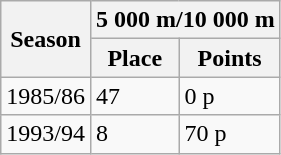<table class="wikitable">
<tr>
<th rowspan="2">Season</th>
<th colspan="2">5 000 m/10 000 m</th>
</tr>
<tr>
<th>Place</th>
<th>Points</th>
</tr>
<tr>
<td>1985/86</td>
<td>47</td>
<td>0 p</td>
</tr>
<tr>
<td>1993/94</td>
<td>8</td>
<td>70 p</td>
</tr>
</table>
